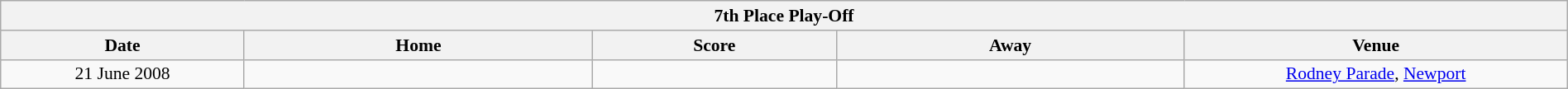<table class="wikitable" style="font-size:90%; width: 100%; text-align: center;">
<tr>
<th colspan=5>7th Place Play-Off</th>
</tr>
<tr>
<th width=7%>Date</th>
<th width=10%>Home</th>
<th width=7%>Score</th>
<th width=10%>Away</th>
<th width=11%>Venue</th>
</tr>
<tr>
<td>21 June 2008</td>
<td></td>
<td></td>
<td></td>
<td><a href='#'>Rodney Parade</a>, <a href='#'>Newport</a></td>
</tr>
</table>
